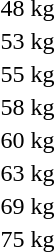<table>
<tr>
<td rowspan=2>48 kg<br></td>
<td rowspan=2></td>
<td rowspan=2></td>
<td></td>
</tr>
<tr>
<td></td>
</tr>
<tr>
<td rowspan=2>53 kg<br></td>
<td rowspan=2></td>
<td rowspan=2></td>
<td></td>
</tr>
<tr>
<td></td>
</tr>
<tr>
<td rowspan=2>55 kg<br></td>
<td rowspan=2></td>
<td rowspan=2></td>
<td></td>
</tr>
<tr>
<td></td>
</tr>
<tr>
<td rowspan=2>58 kg<br></td>
<td rowspan=2></td>
<td rowspan=2></td>
<td></td>
</tr>
<tr>
<td></td>
</tr>
<tr>
<td rowspan=2>60 kg<br></td>
<td rowspan=2></td>
<td rowspan=2></td>
<td></td>
</tr>
<tr>
<td></td>
</tr>
<tr>
<td rowspan=2>63 kg<br></td>
<td rowspan=2></td>
<td rowspan=2></td>
<td></td>
</tr>
<tr>
<td></td>
</tr>
<tr>
<td rowspan=2>69 kg<br></td>
<td rowspan=2></td>
<td rowspan=2></td>
<td></td>
</tr>
<tr>
<td></td>
</tr>
<tr>
<td rowspan=2>75 kg<br></td>
<td rowspan=2></td>
<td rowspan=2></td>
<td></td>
</tr>
<tr>
<td></td>
</tr>
</table>
